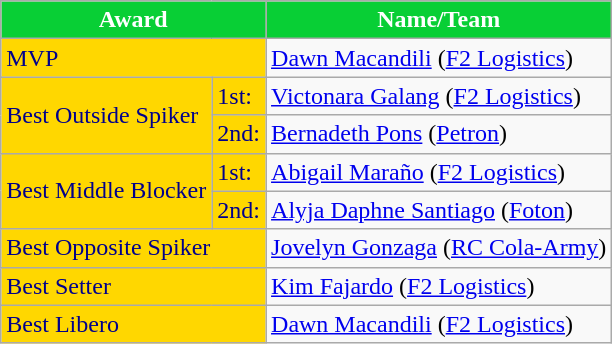<table class="wikitable">
<tr>
<th style="background:#08cf35; color:#fff;" colspan="2">Award</th>
<th style="background:#08cf35; color:#fff;">Name/Team</th>
</tr>
<tr>
<td style="background:gold; color:darkBlue;" colspan="2">MVP</td>
<td><a href='#'>Dawn Macandili</a> (<a href='#'>F2 Logistics</a>)</td>
</tr>
<tr>
<td style="background:gold; color:darkBlue;" rowspan="2">Best Outside Spiker</td>
<td style="background:gold; color:darkBlue;">1st:</td>
<td><a href='#'>Victonara Galang</a> (<a href='#'>F2 Logistics</a>)</td>
</tr>
<tr>
<td style="background:gold; color:darkBlue;">2nd:</td>
<td><a href='#'>Bernadeth Pons</a> (<a href='#'>Petron</a>)</td>
</tr>
<tr>
<td style="background:gold; color:darkBlue;" rowspan="2">Best Middle Blocker</td>
<td style="background:gold; color:darkBlue;">1st:</td>
<td><a href='#'>Abigail Maraño</a> (<a href='#'>F2 Logistics</a>)</td>
</tr>
<tr>
<td style="background:gold; color:darkBlue;">2nd:</td>
<td><a href='#'>Alyja Daphne Santiago</a> (<a href='#'>Foton</a>)</td>
</tr>
<tr>
<td style="background:gold; color:darkBlue;" colspan="2">Best Opposite Spiker</td>
<td><a href='#'>Jovelyn Gonzaga</a> (<a href='#'>RC Cola-Army</a>)</td>
</tr>
<tr>
<td style="background:gold; color:darkBlue;" colspan="2">Best Setter</td>
<td><a href='#'>Kim Fajardo</a> (<a href='#'>F2 Logistics</a>)</td>
</tr>
<tr>
<td style="background:gold; color:darkBlue;" colspan="2">Best Libero</td>
<td><a href='#'>Dawn Macandili</a> (<a href='#'>F2 Logistics</a>)</td>
</tr>
</table>
